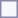<table style="border:1px solid #8888aa; background-color:#f7f8ff; padding:5px; font-size:95%; margin: 0px 12px 12px 0px;">
</table>
